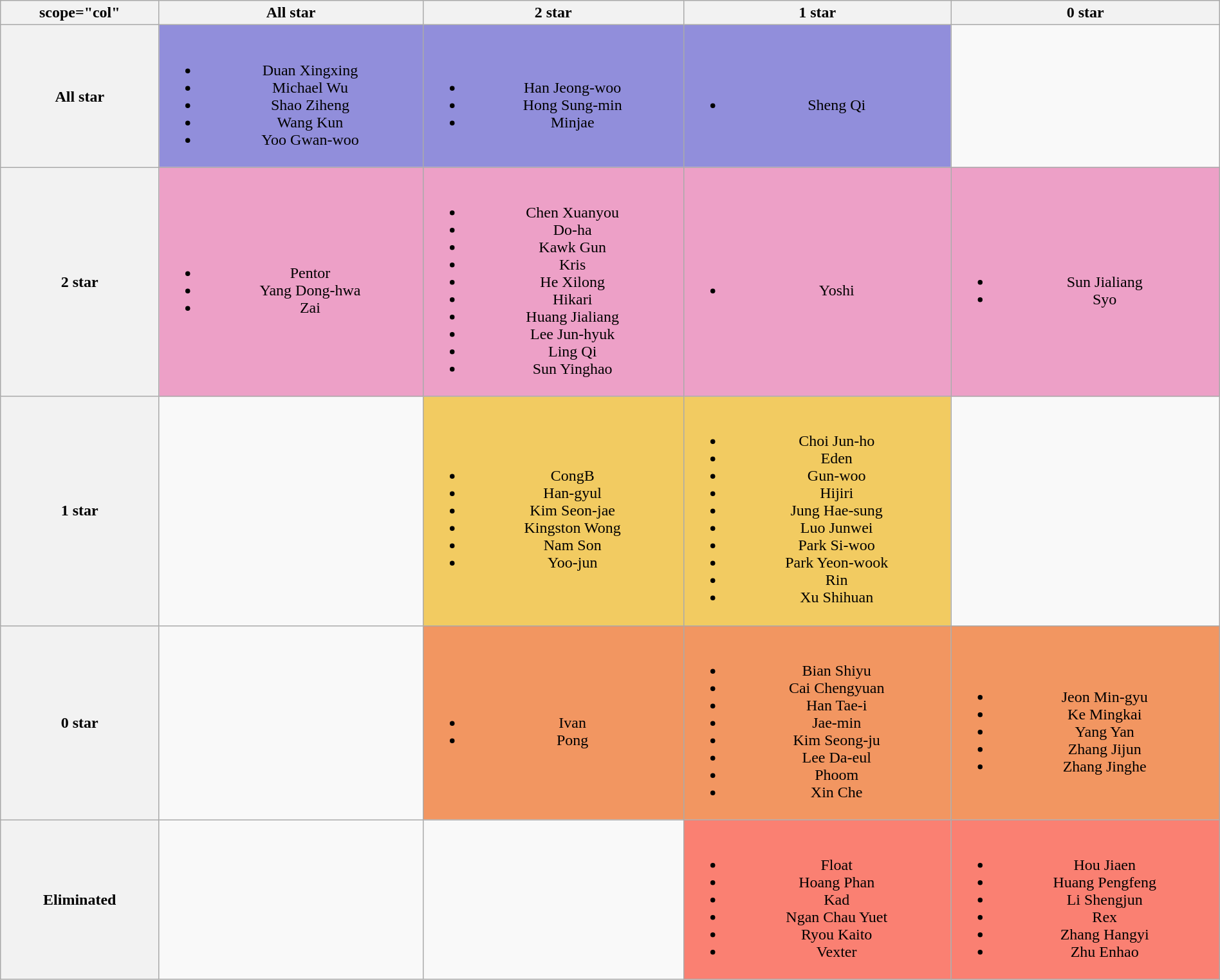<table class="wikitable collapsible" style="width:100%; text-align:center">
<tr>
<th>scope="col" </th>
<th scope="col">All star</th>
<th scope="col">2 star</th>
<th scope="col">1 star</th>
<th scope="col">0 star</th>
</tr>
<tr>
<th scope="row">All star</th>
<td style="background:#918EDB"><br><ul><li>Duan Xingxing </li><li>Michael Wu </li><li>Shao Ziheng </li><li>Wang Kun </li><li>Yoo Gwan-woo </li></ul></td>
<td style="background:#918EDB"><br><ul><li>Han Jeong-woo </li><li>Hong Sung-min </li><li>Minjae </li></ul></td>
<td style="background:#918EDB"><br><ul><li>Sheng Qi </li></ul></td>
<td></td>
</tr>
<tr>
<th scope="row">2 star</th>
<td style="background:#EDA0C7"><br><ul><li>Pentor </li><li>Yang Dong-hwa </li><li>Zai </li></ul></td>
<td style="background:#EDA0C7"><br><ul><li>Chen Xuanyou </li><li>Do-ha </li><li>Kawk Gun </li><li>Kris </li><li>He Xilong </li><li>Hikari </li><li>Huang Jialiang </li><li>Lee Jun-hyuk </li><li>Ling Qi </li><li>Sun Yinghao </li></ul></td>
<td style="background:#EDA0C7"><br><ul><li>Yoshi </li></ul></td>
<td style="background:#EDA0C7"><br><ul><li>Sun Jialiang </li><li>Syo </li></ul></td>
</tr>
<tr>
<th scope="row">1 star</th>
<td></td>
<td style="background:#F2CB61"><br><ul><li>CongB </li><li>Han-gyul </li><li>Kim Seon-jae </li><li>Kingston Wong </li><li>Nam Son </li><li>Yoo-jun </li></ul></td>
<td style="background:#F2CB61"><br><ul><li>Choi Jun-ho </li><li>Eden </li><li>Gun-woo </li><li>Hijiri </li><li>Jung Hae-sung </li><li>Luo Junwei </li><li>Park Si-woo </li><li>Park Yeon-wook </li><li>Rin </li><li>Xu Shihuan </li></ul></td>
<td></td>
</tr>
<tr>
<th scope="row">0 star</th>
<td></td>
<td style="background:#F29661"><br><ul><li>Ivan </li><li>Pong </li></ul></td>
<td style="background:#F29661"><br><ul><li>Bian Shiyu </li><li>Cai Chengyuan </li><li>Han Tae-i </li><li>Jae-min </li><li>Kim Seong-ju </li><li>Lee Da-eul </li><li>Phoom </li><li>Xin Che </li></ul></td>
<td style="background:#F29661"><br><ul><li>Jeon Min-gyu </li><li>Ke Mingkai </li><li>Yang Yan </li><li>Zhang Jijun </li><li>Zhang Jinghe </li></ul></td>
</tr>
<tr>
<th scope="row">Eliminated</th>
<td></td>
<td></td>
<td style="background:salmon"><br><ul><li>Float </li><li>Hoang Phan </li><li>Kad </li><li>Ngan Chau Yuet </li><li>Ryou Kaito </li><li>Vexter </li></ul></td>
<td style="background:salmon"><br><ul><li>Hou Jiaen </li><li>Huang Pengfeng </li><li>Li Shengjun </li><li>Rex </li><li>Zhang Hangyi </li><li>Zhu Enhao </li></ul></td>
</tr>
</table>
